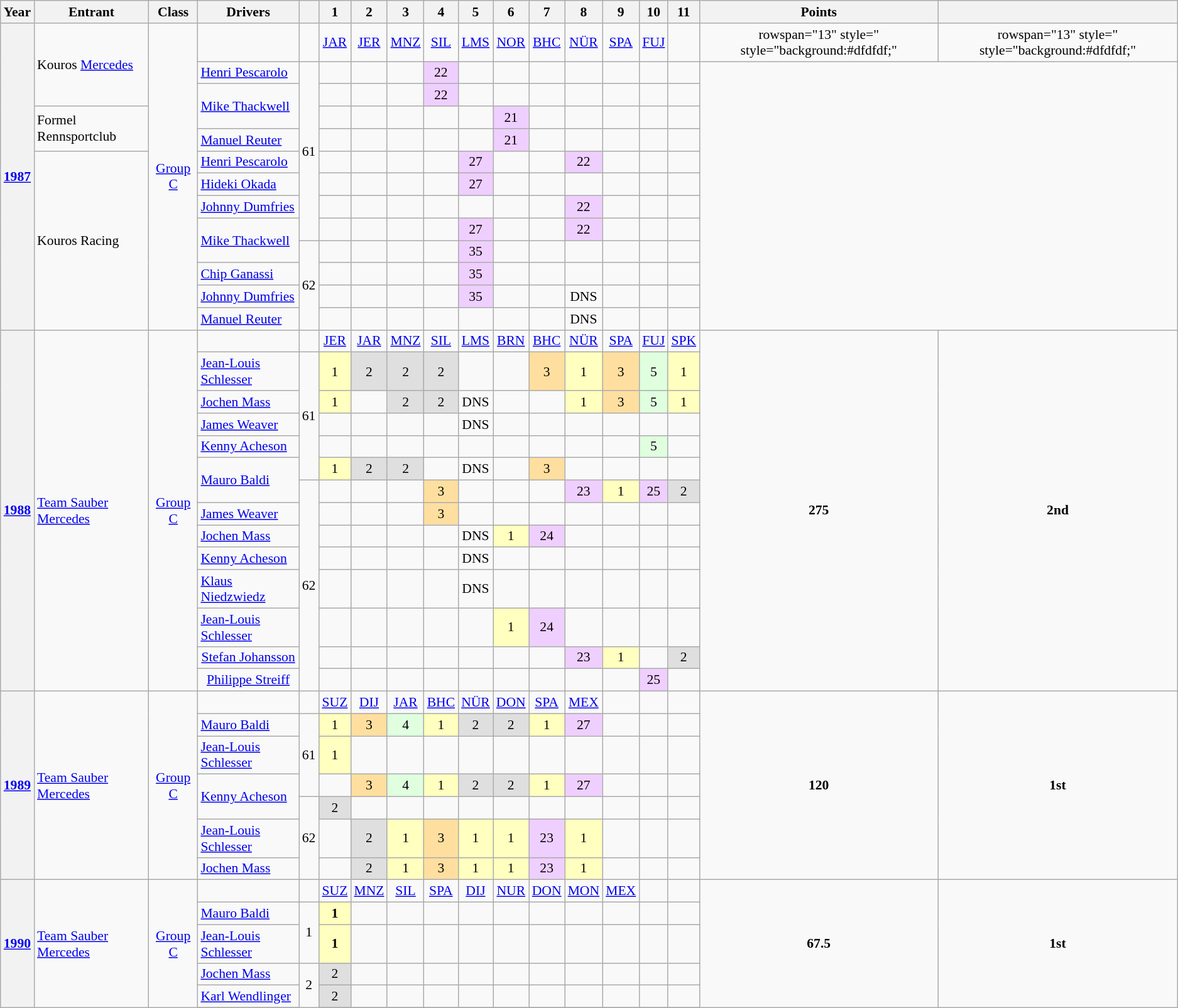<table class="wikitable" style="text-align:center; font-size:90%">
<tr>
<th>Year</th>
<th>Entrant</th>
<th>Class</th>
<th>Drivers</th>
<th></th>
<th>1</th>
<th>2</th>
<th>3</th>
<th>4</th>
<th>5</th>
<th>6</th>
<th>7</th>
<th>8</th>
<th>9</th>
<th>10</th>
<th>11</th>
<th>Points</th>
<th></th>
</tr>
<tr>
<th rowspan="13"><a href='#'>1987</a></th>
<td rowspan="3" align="left">Kouros <a href='#'>Mercedes</a></td>
<td rowspan="13"><a href='#'>Group C</a></td>
<td></td>
<td></td>
<td><a href='#'>JAR</a></td>
<td><a href='#'>JER</a></td>
<td><a href='#'>MNZ</a></td>
<td><a href='#'>SIL</a></td>
<td><a href='#'>LMS</a></td>
<td><a href='#'>NOR</a></td>
<td><a href='#'>BHC</a></td>
<td><a href='#'>NÜR</a></td>
<td><a href='#'>SPA</a></td>
<td><a href='#'>FUJ</a></td>
<td></td>
<td>rowspan="13" style=" style="background:#dfdfdf;" </td>
<td>rowspan="13" style=" style="background:#dfdfdf;" </td>
</tr>
<tr>
<td align="left"> <a href='#'>Henri Pescarolo</a></td>
<td rowspan="8">61</td>
<td></td>
<td></td>
<td></td>
<td style="background:#efcfff">22</td>
<td></td>
<td></td>
<td></td>
<td></td>
<td></td>
<td></td>
<td></td>
</tr>
<tr>
<td rowspan=2 align="left"> <a href='#'>Mike Thackwell</a></td>
<td></td>
<td></td>
<td></td>
<td style="background:#efcfff">22</td>
<td></td>
<td></td>
<td></td>
<td></td>
<td></td>
<td></td>
<td></td>
</tr>
<tr>
<td rowspan="2" align="left">Formel Rennsportclub</td>
<td></td>
<td></td>
<td></td>
<td></td>
<td></td>
<td style="background:#efcfff">21</td>
<td></td>
<td></td>
<td></td>
<td></td>
<td></td>
</tr>
<tr>
<td align="left"> <a href='#'>Manuel Reuter</a></td>
<td></td>
<td></td>
<td></td>
<td></td>
<td></td>
<td style="background:#efcfff">21</td>
<td></td>
<td></td>
<td></td>
<td></td>
<td></td>
</tr>
<tr>
<td rowspan=8 align="left">Kouros Racing</td>
<td align="left"> <a href='#'>Henri Pescarolo</a></td>
<td></td>
<td></td>
<td></td>
<td></td>
<td style="background:#efcfff">27</td>
<td></td>
<td></td>
<td style="background:#efcfff">22</td>
<td></td>
<td></td>
<td></td>
</tr>
<tr>
<td align="left"> <a href='#'>Hideki Okada</a></td>
<td></td>
<td></td>
<td></td>
<td></td>
<td style="background:#efcfff">27</td>
<td></td>
<td></td>
<td></td>
<td></td>
<td></td>
<td></td>
</tr>
<tr>
<td align="left"> <a href='#'>Johnny Dumfries</a></td>
<td></td>
<td></td>
<td></td>
<td></td>
<td></td>
<td></td>
<td></td>
<td style="background:#efcfff">22</td>
<td></td>
<td></td>
<td></td>
</tr>
<tr>
<td rowspan=2 align="left"> <a href='#'>Mike Thackwell</a></td>
<td></td>
<td></td>
<td></td>
<td></td>
<td style="background:#efcfff">27</td>
<td></td>
<td></td>
<td style="background:#efcfff">22</td>
<td></td>
<td></td>
<td></td>
</tr>
<tr>
<td rowspan="4">62</td>
<td></td>
<td></td>
<td></td>
<td></td>
<td style="background:#efcfff">35</td>
<td></td>
<td></td>
<td></td>
<td></td>
<td></td>
<td></td>
</tr>
<tr>
<td align="left"> <a href='#'>Chip Ganassi</a></td>
<td></td>
<td></td>
<td></td>
<td></td>
<td style="background:#efcfff">35</td>
<td></td>
<td></td>
<td></td>
<td></td>
<td></td>
<td></td>
</tr>
<tr>
<td align="left"> <a href='#'>Johnny Dumfries</a></td>
<td></td>
<td></td>
<td></td>
<td></td>
<td style="background:#efcfff">35</td>
<td></td>
<td></td>
<td>DNS</td>
<td></td>
<td></td>
<td></td>
</tr>
<tr>
<td align="left"> <a href='#'>Manuel Reuter</a></td>
<td></td>
<td></td>
<td></td>
<td></td>
<td></td>
<td></td>
<td></td>
<td>DNS</td>
<td></td>
<td></td>
<td></td>
</tr>
<tr>
<th rowspan="14"><a href='#'>1988</a></th>
<td rowspan="14" align="left" style="border-left:0px"><a href='#'>Team Sauber</a> <a href='#'>Mercedes</a></td>
<td rowspan="14"><a href='#'>Group C</a></td>
<td></td>
<td></td>
<td><a href='#'>JER</a></td>
<td><a href='#'>JAR</a></td>
<td><a href='#'>MNZ</a></td>
<td><a href='#'>SIL</a></td>
<td><a href='#'>LMS</a></td>
<td><a href='#'>BRN</a></td>
<td><a href='#'>BHC</a></td>
<td><a href='#'>NÜR</a></td>
<td><a href='#'>SPA</a></td>
<td><a href='#'>FUJ</a></td>
<td><a href='#'>SPK</a></td>
<td rowspan="14" style=" style="background:#dfdfdf;"><strong>275</strong></td>
<td rowspan="14" style=" style="background:#dfdfdf;"><strong>2nd</strong></td>
</tr>
<tr>
<td align="left"> <a href='#'>Jean-Louis Schlesser</a></td>
<td rowspan=5>61</td>
<td style="background:#ffffbf;">1</td>
<td style="background:#dfdfdf;">2</td>
<td style="background:#dfdfdf;">2</td>
<td style="background:#dfdfdf;">2</td>
<td></td>
<td></td>
<td style="background:#ffdf9f;">3</td>
<td style="background:#ffffbf;">1</td>
<td style="background:#ffdf9f;">3</td>
<td style="background:#dfffdf;">5</td>
<td style="background:#ffffbf;">1</td>
</tr>
<tr>
<td align="left"> <a href='#'>Jochen Mass</a></td>
<td style="background:#ffffbf;">1</td>
<td></td>
<td style="background:#dfdfdf;">2</td>
<td style="background:#dfdfdf;">2</td>
<td>DNS</td>
<td></td>
<td></td>
<td style="background:#ffffbf;">1</td>
<td style="background:#ffdf9f;">3</td>
<td style="background:#dfffdf;">5</td>
<td style="background:#ffffbf;">1</td>
</tr>
<tr>
<td align="left"> <a href='#'>James Weaver</a></td>
<td></td>
<td></td>
<td></td>
<td></td>
<td>DNS</td>
<td></td>
<td></td>
<td></td>
<td></td>
<td></td>
<td></td>
</tr>
<tr>
<td align="left"> <a href='#'>Kenny Acheson</a></td>
<td></td>
<td></td>
<td></td>
<td></td>
<td></td>
<td></td>
<td></td>
<td></td>
<td></td>
<td style="background:#dfffdf;">5</td>
<td></td>
</tr>
<tr>
<td rowspan=2 align="left"> <a href='#'>Mauro Baldi</a></td>
<td style="background:#ffffbf;">1</td>
<td style="background:#dfdfdf;">2</td>
<td style="background:#dfdfdf;">2</td>
<td></td>
<td>DNS</td>
<td></td>
<td style="background:#ffdf9f;">3</td>
<td></td>
<td></td>
<td></td>
<td></td>
</tr>
<tr>
<td rowspan=8>62</td>
<td></td>
<td></td>
<td></td>
<td style="background:#ffdf9f;">3</td>
<td></td>
<td></td>
<td></td>
<td style="background:#efcfff">23</td>
<td style="background:#ffffbf;">1</td>
<td style="background:#efcfff">25</td>
<td style="background:#dfdfdf;">2</td>
</tr>
<tr>
<td align="left"> <a href='#'>James Weaver</a></td>
<td></td>
<td></td>
<td></td>
<td style="background:#ffdf9f;">3</td>
<td></td>
<td></td>
<td></td>
<td></td>
<td></td>
<td></td>
<td></td>
</tr>
<tr>
<td align="left"> <a href='#'>Jochen Mass</a></td>
<td></td>
<td></td>
<td></td>
<td></td>
<td>DNS</td>
<td style="background:#ffffbf;">1</td>
<td style="background:#efcfff">24</td>
<td></td>
<td></td>
<td></td>
<td></td>
</tr>
<tr>
<td align="left"> <a href='#'>Kenny Acheson</a></td>
<td></td>
<td></td>
<td></td>
<td></td>
<td>DNS</td>
<td></td>
<td></td>
<td></td>
<td></td>
<td></td>
<td></td>
</tr>
<tr>
<td align="left"> <a href='#'>Klaus Niedzwiedz</a></td>
<td></td>
<td></td>
<td></td>
<td></td>
<td>DNS</td>
<td></td>
<td></td>
<td></td>
<td></td>
<td></td>
<td></td>
</tr>
<tr>
<td align="left"> <a href='#'>Jean-Louis Schlesser</a></td>
<td></td>
<td></td>
<td></td>
<td></td>
<td></td>
<td style="background:#ffffbf;">1</td>
<td style="background:#efcfff">24</td>
<td></td>
<td></td>
<td></td>
<td></td>
</tr>
<tr>
<td> <a href='#'>Stefan Johansson</a></td>
<td></td>
<td></td>
<td></td>
<td></td>
<td></td>
<td></td>
<td></td>
<td style="background:#efcfff">23</td>
<td style="background:#ffffbf;">1</td>
<td></td>
<td style="background:#dfdfdf;">2</td>
</tr>
<tr>
<td> <a href='#'>Philippe Streiff</a></td>
<td></td>
<td></td>
<td></td>
<td></td>
<td></td>
<td></td>
<td></td>
<td></td>
<td></td>
<td style="background:#efcfff">25</td>
<td></td>
</tr>
<tr>
<th rowspan="7"><a href='#'>1989</a></th>
<td rowspan="7" align="left" style="border-left:0px"><a href='#'>Team Sauber</a> <a href='#'>Mercedes</a></td>
<td rowspan="7"><a href='#'>Group C</a></td>
<td></td>
<td></td>
<td><a href='#'>SUZ</a></td>
<td><a href='#'>DIJ</a></td>
<td><a href='#'>JAR</a></td>
<td><a href='#'>BHC</a></td>
<td><a href='#'>NÜR</a></td>
<td><a href='#'>DON</a></td>
<td><a href='#'>SPA</a></td>
<td><a href='#'>MEX</a></td>
<td></td>
<td></td>
<td></td>
<td rowspan="7" style=" style="background:#FFFFBF;"><strong>120</strong></td>
<td rowspan="7" style=" style="background:#FFFFBF;"><strong>1st</strong></td>
</tr>
<tr>
<td align="left"> <a href='#'>Mauro Baldi</a></td>
<td rowspan=3>61</td>
<td style="background:#ffffbf;">1</td>
<td style="background:#ffdf9f;">3</td>
<td style="background:#dfffdf;">4</td>
<td style="background:#ffffbf;">1</td>
<td style="background:#dfdfdf;">2</td>
<td style="background:#dfdfdf;">2</td>
<td style="background:#ffffbf;">1</td>
<td style="background:#efcfff">27</td>
<td></td>
<td></td>
<td></td>
</tr>
<tr>
<td align="left"> <a href='#'>Jean-Louis Schlesser</a></td>
<td style="background:#ffffbf;">1</td>
<td></td>
<td></td>
<td></td>
<td></td>
<td></td>
<td></td>
<td></td>
<td></td>
<td></td>
<td></td>
</tr>
<tr>
<td rowspan=2 align="left"> <a href='#'>Kenny Acheson</a></td>
<td></td>
<td style="background:#ffdf9f;">3</td>
<td style="background:#dfffdf;">4</td>
<td style="background:#ffffbf;">1</td>
<td style="background:#dfdfdf;">2</td>
<td style="background:#dfdfdf;">2</td>
<td style="background:#ffffbf;">1</td>
<td style="background:#efcfff">27</td>
<td></td>
<td></td>
<td></td>
</tr>
<tr>
<td rowspan=3>62</td>
<td style="background:#dfdfdf;">2</td>
<td></td>
<td></td>
<td></td>
<td></td>
<td></td>
<td></td>
<td></td>
<td></td>
<td></td>
<td></td>
</tr>
<tr>
<td align="left"> <a href='#'>Jean-Louis Schlesser</a></td>
<td></td>
<td style="background:#dfdfdf;">2</td>
<td style="background:#ffffbf;">1</td>
<td style="background:#ffdf9f;">3</td>
<td style="background:#ffffbf;">1</td>
<td style="background:#ffffbf;">1</td>
<td style="background:#efcfff">23</td>
<td style="background:#ffffbf;">1</td>
<td></td>
<td></td>
<td></td>
</tr>
<tr>
<td align="left"> <a href='#'>Jochen Mass</a></td>
<td></td>
<td style="background:#dfdfdf;">2</td>
<td style="background:#ffffbf;">1</td>
<td style="background:#ffdf9f;">3</td>
<td style="background:#ffffbf;">1</td>
<td style="background:#ffffbf;">1</td>
<td style="background:#efcfff">23</td>
<td style="background:#ffffbf;">1</td>
<td></td>
<td></td>
<td></td>
</tr>
<tr>
<th rowspan="7"><a href='#'>1990</a></th>
<td rowspan="7" align="left" style="border-left:0px"><a href='#'>Team Sauber</a> <a href='#'>Mercedes</a></td>
<td rowspan="7"><a href='#'>Group C</a></td>
<td></td>
<td></td>
<td><a href='#'>SUZ</a></td>
<td><a href='#'>MNZ</a></td>
<td><a href='#'>SIL</a></td>
<td><a href='#'>SPA</a></td>
<td><a href='#'>DIJ</a></td>
<td><a href='#'>NUR</a></td>
<td><a href='#'>DON</a></td>
<td><a href='#'>MON</a></td>
<td><a href='#'>MEX</a></td>
<td></td>
<td></td>
<td rowspan="7" style=" style="background:#FFFFBF;"><strong>67.5</strong> </td>
<td rowspan="7" style=" style="background:#FFFFBF;"><strong>1st</strong> </td>
</tr>
<tr>
<td align="left"> <a href='#'>Mauro Baldi</a></td>
<td rowspan="2">1</td>
<td style="background:#FFFFBF;"><strong>1</strong></td>
<td></td>
<td></td>
<td></td>
<td></td>
<td></td>
<td></td>
<td></td>
<td></td>
<td></td>
<td></td>
</tr>
<tr>
<td align="left"> <a href='#'>Jean-Louis Schlesser</a></td>
<td style="background:#FFFFBF;"><strong>1</strong></td>
<td></td>
<td></td>
<td></td>
<td></td>
<td></td>
<td></td>
<td></td>
<td></td>
<td></td>
<td></td>
</tr>
<tr>
<td align="left"> <a href='#'>Jochen Mass</a></td>
<td rowspan="4">2</td>
<td style="background:#DFDFDF;">2</td>
<td></td>
<td></td>
<td></td>
<td></td>
<td></td>
<td></td>
<td></td>
<td></td>
<td></td>
<td></td>
</tr>
<tr>
<td align="left"> <a href='#'>Karl Wendlinger</a></td>
<td style="background:#DFDFDF;">2</td>
<td></td>
<td></td>
<td></td>
<td></td>
<td></td>
<td></td>
<td></td>
<td></td>
<td></td>
<td></td>
</tr>
<tr>
</tr>
</table>
